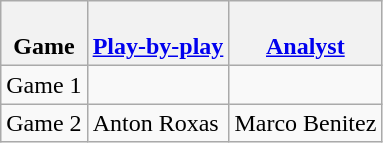<table class="wikitable">
<tr>
<th><br>Game</th>
<th><br><a href='#'>Play-by-play</a></th>
<th><br><a href='#'>Analyst</a></th>
</tr>
<tr>
<td>Game 1</td>
<td></td>
<td></td>
</tr>
<tr>
<td>Game 2</td>
<td>Anton Roxas</td>
<td>Marco Benitez</td>
</tr>
</table>
